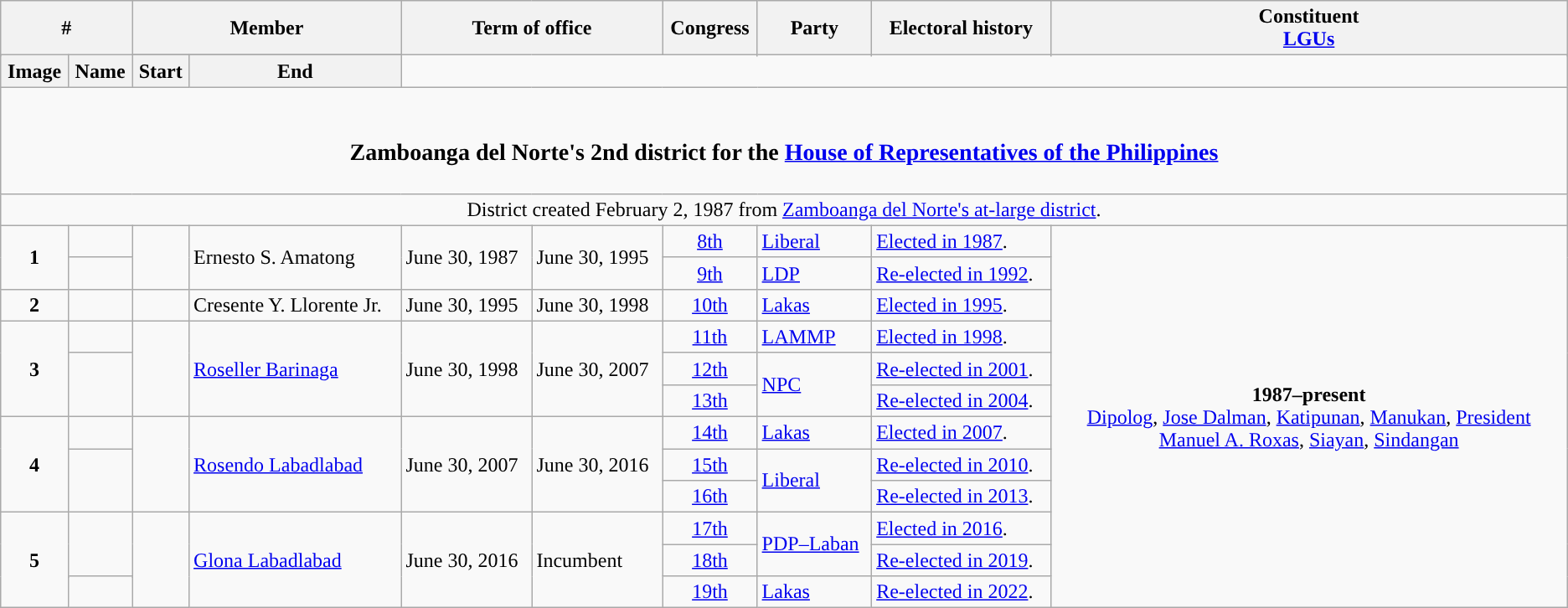<table class="wikitable">
<tr>
<th rowspan="2" colspan="2">#</th>
<th colspan="2">Member</th>
<th colspan="2">Term of office</th>
<th rowspan="2">Congress</th>
<th rowspan="2">Party</th>
<th rowspan="2">Electoral history</th>
<th rowspan="2" width="33%">Constituent<br><a href='#'>LGUs</a></th>
</tr>
<tr>
</tr>
<tr>
<th>Image</th>
<th>Name<br></th>
<th>Start</th>
<th>End</th>
</tr>
<tr>
<td colspan="10" style="text-align:center;"><br><h3>Zamboanga del Norte's 2nd district for the <a href='#'>House of Representatives of the Philippines</a></h3></td>
</tr>
<tr>
<td colspan="10" style="text-align:center;">District created February 2, 1987 from <a href='#'>Zamboanga del Norte's at-large district</a>.</td>
</tr>
<tr>
<td rowspan="2" style="text-align:center;"><strong>1</strong></td>
<td style="color:inherit;background:"></td>
<td rowspan="2"></td>
<td rowspan="2">Ernesto S. Amatong</td>
<td rowspan="2">June 30, 1987</td>
<td rowspan="2">June 30, 1995</td>
<td style="text-align:center;"><a href='#'>8th</a></td>
<td><a href='#'>Liberal</a></td>
<td><a href='#'>Elected in 1987</a>.</td>
<td rowspan="13" style="text-align:center;"><strong>1987–present</strong><br><a href='#'>Dipolog</a>, <a href='#'>Jose Dalman</a>, <a href='#'>Katipunan</a>, <a href='#'>Manukan</a>, <a href='#'>President Manuel A. Roxas</a>, <a href='#'>Siayan</a>, <a href='#'>Sindangan</a></td>
</tr>
<tr>
<td style="color:inherit;background:"></td>
<td style="text-align:center;"><a href='#'>9th</a></td>
<td><a href='#'>LDP</a></td>
<td><a href='#'>Re-elected in 1992</a>.</td>
</tr>
<tr>
<td style="text-align:center;"><strong>2</strong></td>
<td style="color:inherit;background:"></td>
<td></td>
<td>Cresente Y. Llorente Jr.</td>
<td>June 30, 1995</td>
<td>June 30, 1998</td>
<td style="text-align:center;"><a href='#'>10th</a></td>
<td><a href='#'>Lakas</a></td>
<td><a href='#'>Elected in 1995</a>.</td>
</tr>
<tr>
<td rowspan="3" style="text-align:center;"><strong>3</strong></td>
<td style="color:inherit;background:"></td>
<td rowspan="3"></td>
<td rowspan="3"><a href='#'>Roseller Barinaga</a><br></td>
<td rowspan="3">June 30, 1998</td>
<td rowspan="3">June 30, 2007</td>
<td style="text-align:center;"><a href='#'>11th</a></td>
<td><a href='#'>LAMMP</a></td>
<td><a href='#'>Elected in 1998</a>.</td>
</tr>
<tr>
<td rowspan="2" style="color:inherit;background:"></td>
<td style="text-align:center;"><a href='#'>12th</a></td>
<td rowspan="2"><a href='#'>NPC</a></td>
<td><a href='#'>Re-elected in 2001</a>.</td>
</tr>
<tr>
<td style="text-align:center;"><a href='#'>13th</a></td>
<td><a href='#'>Re-elected in 2004</a>.</td>
</tr>
<tr>
<td rowspan="3" style="text-align:center;"><strong>4</strong></td>
<td style="color:inherit;background:"></td>
<td rowspan="3"></td>
<td rowspan="3"><a href='#'>Rosendo Labadlabad</a><br></td>
<td rowspan="3">June 30, 2007</td>
<td rowspan="3">June 30, 2016</td>
<td style="text-align:center;"><a href='#'>14th</a></td>
<td><a href='#'>Lakas</a></td>
<td><a href='#'>Elected in 2007</a>.</td>
</tr>
<tr>
<td rowspan="2" style="color:inherit;background:"></td>
<td style="text-align:center;"><a href='#'>15th</a></td>
<td rowspan="2"><a href='#'>Liberal</a></td>
<td><a href='#'>Re-elected in 2010</a>.</td>
</tr>
<tr>
<td style="text-align:center;"><a href='#'>16th</a></td>
<td><a href='#'>Re-elected in 2013</a>.</td>
</tr>
<tr>
<td rowspan="4" style="text-align:center;"><strong>5</strong></td>
<td rowspan="3" style="color:inherit;background:"></td>
<td rowspan="4"></td>
<td rowspan="4"><a href='#'>Glona Labadlabad</a></td>
<td rowspan="4">June 30, 2016</td>
<td rowspan="4">Incumbent</td>
<td style="text-align:center;"><a href='#'>17th</a></td>
<td rowspan="3"><a href='#'>PDP–Laban</a></td>
<td><a href='#'>Elected in 2016</a>.</td>
</tr>
<tr>
<td style="text-align:center;"><a href='#'>18th</a></td>
<td><a href='#'>Re-elected in 2019</a>.</td>
</tr>
<tr>
<td style="text-align:center;" rowspan="2"><a href='#'>19th</a></td>
<td rowspan="2"><a href='#'>Re-elected in 2022</a>.</td>
</tr>
<tr>
<td style="color:inherit;background:"></td>
<td><a href='#'>Lakas</a></td>
</tr>
</table>
